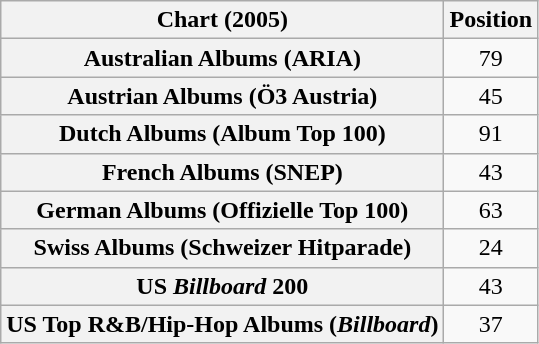<table class="wikitable sortable plainrowheaders" style="text-align:center">
<tr>
<th scope="col">Chart (2005)</th>
<th scope="col">Position</th>
</tr>
<tr>
<th scope="row">Australian Albums (ARIA)</th>
<td>79</td>
</tr>
<tr>
<th scope="row">Austrian Albums (Ö3 Austria)</th>
<td>45</td>
</tr>
<tr>
<th scope="row">Dutch Albums (Album Top 100)</th>
<td>91</td>
</tr>
<tr>
<th scope="row">French Albums (SNEP)</th>
<td>43</td>
</tr>
<tr>
<th scope="row">German Albums (Offizielle Top 100)</th>
<td>63</td>
</tr>
<tr>
<th scope="row">Swiss Albums (Schweizer Hitparade)</th>
<td>24</td>
</tr>
<tr>
<th scope="row">US <em>Billboard</em> 200</th>
<td>43</td>
</tr>
<tr>
<th scope="row">US Top R&B/Hip-Hop Albums (<em>Billboard</em>)</th>
<td>37</td>
</tr>
</table>
